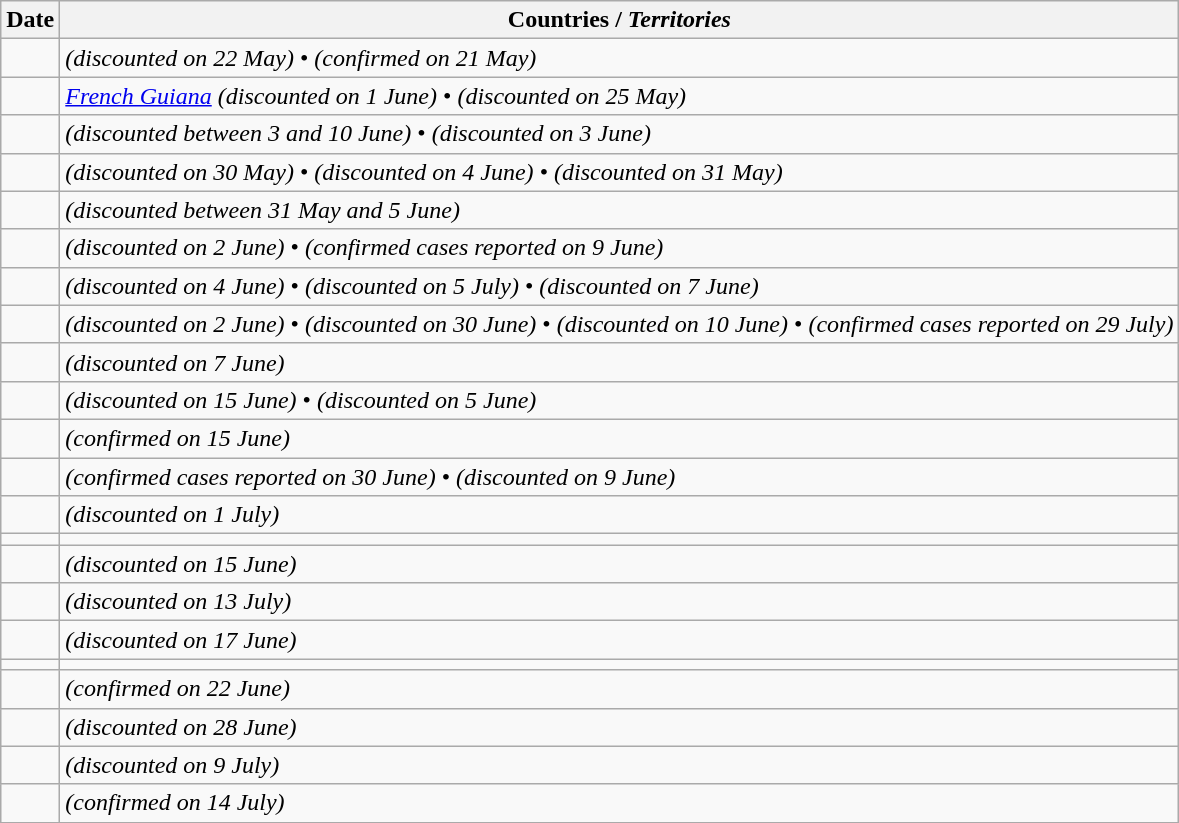<table class="wikitable mw-datatable">
<tr>
<th scope="col">Date</th>
<th scope="col">Countries / <em>Territories</em></th>
</tr>
<tr>
<td></td>
<td> <em>(discounted on 22 May)</em> •  <em>(confirmed on 21 May)</em></td>
</tr>
<tr>
<td></td>
<td> <em><a href='#'>French Guiana</a></em> <em>(discounted on 1 June)</em> •  <em>(discounted on 25 May)</em></td>
</tr>
<tr>
<td></td>
<td> <em>(discounted between 3 and 10 June)</em> •  <em>(discounted on 3 June)</em></td>
</tr>
<tr>
<td></td>
<td> <em>(discounted on 30 May)</em> •  <em>(discounted on 4 June)</em> •  <em>(discounted on 31 May)</em></td>
</tr>
<tr>
<td></td>
<td> <em>(discounted between 31 May and 5 June)</em></td>
</tr>
<tr>
<td></td>
<td> <em>(discounted on 2 June)</em> •  <em>(confirmed cases reported on 9 June)</em></td>
</tr>
<tr>
<td></td>
<td> <em>(discounted on 4 June)</em> •  <em>(discounted on 5 July)</em> •  <em>(discounted on 7 June)</em></td>
</tr>
<tr>
<td></td>
<td> <em>(discounted on 2 June)</em> • <em></em> <em>(discounted on 30 June)</em> •  <em>(discounted on 10 June)</em> •  <em>(confirmed cases reported on 29 July)</em></td>
</tr>
<tr>
<td></td>
<td> <em>(discounted on 7 June)</em></td>
</tr>
<tr>
<td></td>
<td> <em>(discounted on 15 June)</em> •  <em>(discounted on 5 June)</em></td>
</tr>
<tr>
<td></td>
<td> <em>(confirmed on 15 June)</em></td>
</tr>
<tr>
<td></td>
<td> <em>(confirmed cases reported on 30 June)</em> •  <em>(discounted on 9 June)</em></td>
</tr>
<tr>
<td></td>
<td> <em>(discounted on 1 July)</em></td>
</tr>
<tr>
<td></td>
<td></td>
</tr>
<tr>
<td></td>
<td> <em>(discounted on 15 June)</em></td>
</tr>
<tr>
<td></td>
<td> <em>(discounted on 13 July)</em></td>
</tr>
<tr>
<td></td>
<td> <em>(discounted on 17 June)</em></td>
</tr>
<tr>
<td></td>
<td></td>
</tr>
<tr>
<td></td>
<td> <em>(confirmed on 22 June)</em></td>
</tr>
<tr>
<td></td>
<td> <em>(discounted on 28 June)</em></td>
</tr>
<tr>
<td></td>
<td> <em>(discounted on 9 July)</em></td>
</tr>
<tr>
<td></td>
<td> <em>(confirmed on 14 July)</em></td>
</tr>
</table>
